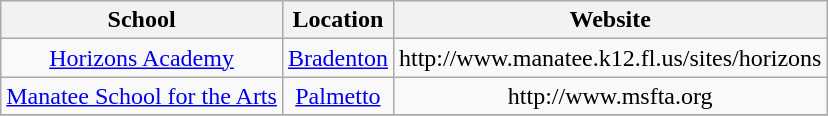<table class="wikitable" style="text-align:center">
<tr>
<th>School</th>
<th>Location</th>
<th>Website</th>
</tr>
<tr>
<td><a href='#'>Horizons Academy</a></td>
<td><a href='#'>Bradenton</a></td>
<td>http://www.manatee.k12.fl.us/sites/horizons</td>
</tr>
<tr>
<td><a href='#'>Manatee School for the Arts</a></td>
<td><a href='#'>Palmetto</a></td>
<td>http://www.msfta.org</td>
</tr>
<tr>
</tr>
</table>
